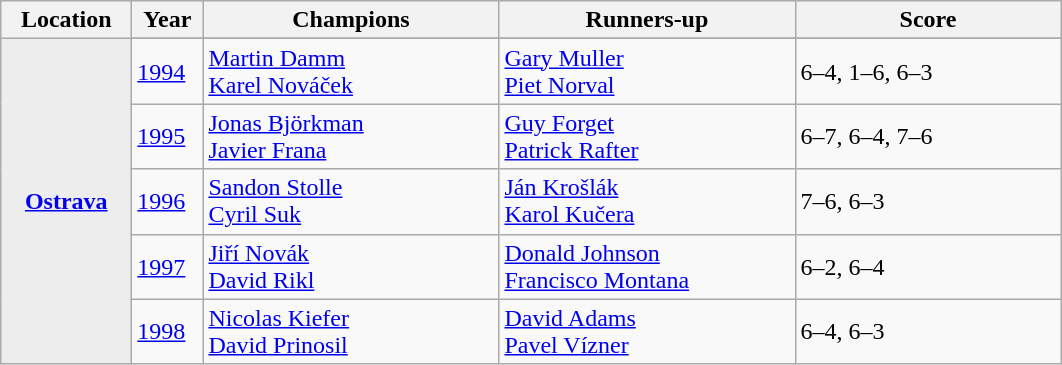<table class="wikitable">
<tr>
<th style="width:80px">Location</th>
<th style="width:40px">Year</th>
<th style="width:190px">Champions</th>
<th style="width:190px">Runners-up</th>
<th style="width:170px" class="unsortable">Score</th>
</tr>
<tr>
<th rowspan="6" style="background:#ededed"><a href='#'>Ostrava</a></th>
</tr>
<tr>
<td><a href='#'>1994</a></td>
<td> <a href='#'>Martin Damm</a> <br>  <a href='#'>Karel Nováček</a></td>
<td> <a href='#'>Gary Muller</a> <br>  <a href='#'>Piet Norval</a></td>
<td>6–4, 1–6, 6–3</td>
</tr>
<tr>
<td><a href='#'>1995</a></td>
<td> <a href='#'>Jonas Björkman</a> <br>  <a href='#'>Javier Frana</a></td>
<td> <a href='#'>Guy Forget</a> <br>  <a href='#'>Patrick Rafter</a></td>
<td>6–7, 6–4, 7–6</td>
</tr>
<tr>
<td><a href='#'>1996</a></td>
<td> <a href='#'>Sandon Stolle</a> <br>  <a href='#'>Cyril Suk</a></td>
<td> <a href='#'>Ján Krošlák</a> <br>  <a href='#'>Karol Kučera</a></td>
<td>7–6, 6–3</td>
</tr>
<tr>
<td><a href='#'>1997</a></td>
<td> <a href='#'>Jiří Novák</a> <br>  <a href='#'>David Rikl</a></td>
<td> <a href='#'>Donald Johnson</a> <br>  <a href='#'>Francisco Montana</a></td>
<td>6–2, 6–4</td>
</tr>
<tr>
<td><a href='#'>1998</a></td>
<td> <a href='#'>Nicolas Kiefer</a> <br>  <a href='#'>David Prinosil</a></td>
<td> <a href='#'>David Adams</a> <br>  <a href='#'>Pavel Vízner</a></td>
<td>6–4, 6–3</td>
</tr>
</table>
